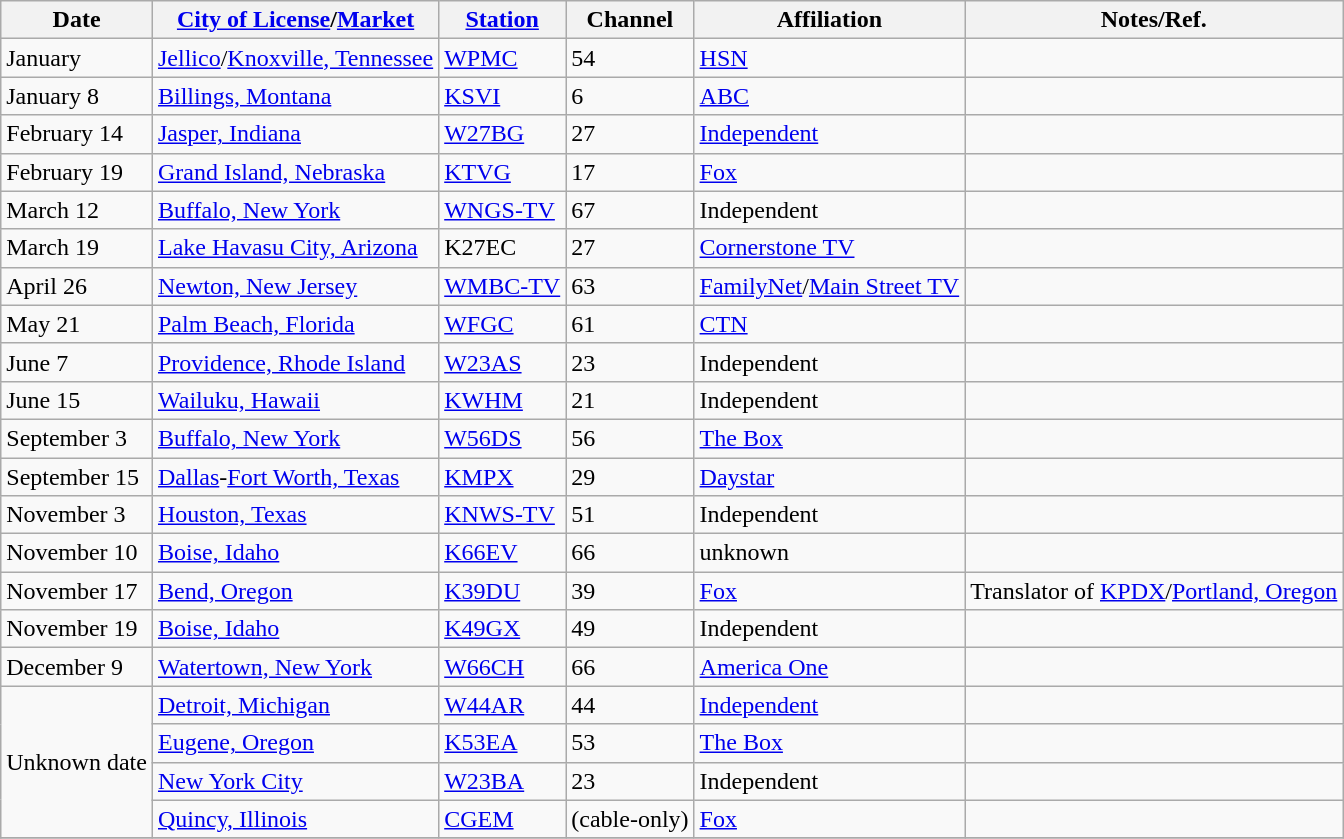<table class="wikitable sortable">
<tr>
<th>Date</th>
<th><a href='#'>City of License</a>/<a href='#'>Market</a></th>
<th><a href='#'>Station</a></th>
<th>Channel</th>
<th>Affiliation</th>
<th>Notes/Ref.</th>
</tr>
<tr>
<td>January</td>
<td><a href='#'>Jellico</a>/<a href='#'>Knoxville, Tennessee</a></td>
<td><a href='#'>WPMC</a></td>
<td>54</td>
<td><a href='#'>HSN</a></td>
<td></td>
</tr>
<tr>
<td>January 8</td>
<td><a href='#'>Billings, Montana</a></td>
<td><a href='#'>KSVI</a></td>
<td>6</td>
<td><a href='#'>ABC</a></td>
<td></td>
</tr>
<tr>
<td>February 14</td>
<td><a href='#'>Jasper, Indiana</a></td>
<td><a href='#'>W27BG</a></td>
<td>27</td>
<td><a href='#'>Independent</a></td>
<td></td>
</tr>
<tr>
<td>February 19</td>
<td><a href='#'>Grand Island, Nebraska</a></td>
<td><a href='#'>KTVG</a></td>
<td>17</td>
<td><a href='#'>Fox</a></td>
<td></td>
</tr>
<tr>
<td>March 12</td>
<td><a href='#'>Buffalo, New York</a></td>
<td><a href='#'>WNGS-TV</a></td>
<td>67</td>
<td>Independent</td>
<td></td>
</tr>
<tr>
<td>March 19</td>
<td><a href='#'>Lake Havasu City, Arizona</a></td>
<td>K27EC</td>
<td>27</td>
<td><a href='#'>Cornerstone TV</a></td>
<td></td>
</tr>
<tr>
<td>April 26</td>
<td><a href='#'>Newton, New Jersey</a></td>
<td><a href='#'>WMBC-TV</a></td>
<td>63</td>
<td><a href='#'>FamilyNet</a>/<a href='#'>Main Street TV</a></td>
<td></td>
</tr>
<tr>
<td>May 21</td>
<td><a href='#'>Palm Beach, Florida</a></td>
<td><a href='#'>WFGC</a></td>
<td>61</td>
<td><a href='#'>CTN</a></td>
<td></td>
</tr>
<tr>
<td>June 7</td>
<td><a href='#'>Providence, Rhode Island</a></td>
<td><a href='#'>W23AS</a></td>
<td>23</td>
<td>Independent</td>
<td></td>
</tr>
<tr>
<td>June 15</td>
<td><a href='#'>Wailuku, Hawaii</a></td>
<td><a href='#'>KWHM</a></td>
<td>21</td>
<td>Independent</td>
<td></td>
</tr>
<tr>
<td>September 3</td>
<td><a href='#'>Buffalo, New York</a></td>
<td><a href='#'>W56DS</a></td>
<td>56</td>
<td><a href='#'>The Box</a></td>
<td></td>
</tr>
<tr>
<td>September 15</td>
<td><a href='#'>Dallas</a>-<a href='#'>Fort Worth, Texas</a></td>
<td><a href='#'>KMPX</a></td>
<td>29</td>
<td><a href='#'>Daystar</a></td>
<td></td>
</tr>
<tr>
<td>November 3</td>
<td><a href='#'>Houston, Texas</a></td>
<td><a href='#'>KNWS-TV</a></td>
<td>51</td>
<td>Independent</td>
<td></td>
</tr>
<tr>
<td>November 10</td>
<td><a href='#'>Boise, Idaho</a></td>
<td><a href='#'>K66EV</a></td>
<td>66</td>
<td>unknown</td>
<td></td>
</tr>
<tr>
<td>November 17</td>
<td><a href='#'>Bend, Oregon</a></td>
<td><a href='#'>K39DU</a></td>
<td>39</td>
<td><a href='#'>Fox</a></td>
<td>Translator of <a href='#'>KPDX</a>/<a href='#'>Portland, Oregon</a></td>
</tr>
<tr>
<td>November 19</td>
<td><a href='#'>Boise, Idaho</a></td>
<td><a href='#'>K49GX</a></td>
<td>49</td>
<td>Independent</td>
<td></td>
</tr>
<tr>
<td>December 9</td>
<td><a href='#'>Watertown, New York</a></td>
<td><a href='#'>W66CH</a></td>
<td>66</td>
<td><a href='#'>America One</a></td>
<td></td>
</tr>
<tr>
<td rowspan=4>Unknown date</td>
<td><a href='#'>Detroit, Michigan</a></td>
<td><a href='#'>W44AR</a></td>
<td>44</td>
<td><a href='#'>Independent</a></td>
<td></td>
</tr>
<tr>
<td><a href='#'>Eugene, Oregon</a></td>
<td><a href='#'>K53EA</a></td>
<td>53</td>
<td><a href='#'>The Box</a></td>
<td></td>
</tr>
<tr>
<td><a href='#'>New York City</a></td>
<td><a href='#'>W23BA</a></td>
<td>23</td>
<td>Independent</td>
<td></td>
</tr>
<tr>
<td><a href='#'>Quincy, Illinois</a> <br> </td>
<td><a href='#'>CGEM</a></td>
<td>(cable-only)</td>
<td><a href='#'>Fox</a></td>
<td></td>
</tr>
<tr>
</tr>
</table>
